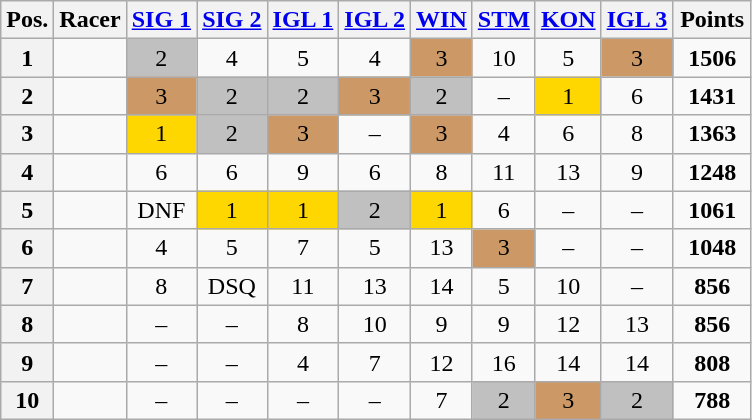<table class="wikitable sortable plainrowheaders" style="text-align:center;">
<tr>
<th scope="col">Pos.</th>
<th scope="col">Racer</th>
<th scope="col"><strong> <a href='#'>SIG 1</a></strong></th>
<th scope="col"><strong> <a href='#'>SIG 2</a></strong></th>
<th scope="col"><strong> <a href='#'>IGL 1</a></strong></th>
<th scope="col"><strong> <a href='#'>IGL 2</a></strong></th>
<th scope="col"><strong> <a href='#'>WIN</a></strong></th>
<th scope="col"><strong> <a href='#'>STM</a></strong></th>
<th scope="col"><strong> <a href='#'>KON</a></strong></th>
<th scope="col"><strong> <a href='#'>IGL  3</a></strong></th>
<th style="width:45px;">Points</th>
</tr>
<tr>
<th style="text-align:center;">1</th>
<td align="left"></td>
<td style="background:silver;">2</td>
<td>4</td>
<td>5</td>
<td>4</td>
<td style="background:#c96;">3</td>
<td>10</td>
<td>5</td>
<td style="background:#c96;">3</td>
<td><strong>1506</strong></td>
</tr>
<tr>
<th style="text-align:center;">2</th>
<td align="left"></td>
<td style="background:#c96;">3</td>
<td style="background:silver;">2</td>
<td style="background:silver;">2</td>
<td style="background:#c96;">3</td>
<td style="background:silver;">2</td>
<td>–</td>
<td style="background:gold;">1</td>
<td>6</td>
<td><strong>1431</strong></td>
</tr>
<tr>
<th style="text-align:center;">3</th>
<td align="left"></td>
<td style="background:gold;">1</td>
<td style="background:silver;">2</td>
<td style="background:#c96;">3</td>
<td>–</td>
<td style="background:#c96;">3</td>
<td>4</td>
<td>6</td>
<td>8</td>
<td><strong>1363</strong></td>
</tr>
<tr>
<th style="text-align:center;">4</th>
<td align="left"></td>
<td>6</td>
<td>6</td>
<td>9</td>
<td>6</td>
<td>8</td>
<td>11</td>
<td>13</td>
<td>9</td>
<td><strong>1248</strong></td>
</tr>
<tr>
<th style="text-align:center;">5</th>
<td align="left"></td>
<td>DNF</td>
<td style="background:gold;">1</td>
<td style="background:gold;">1</td>
<td style="background:silver;">2</td>
<td style="background:gold;">1</td>
<td>6</td>
<td>–</td>
<td>–</td>
<td><strong>1061</strong></td>
</tr>
<tr>
<th style="text-align:center;">6</th>
<td align="left"></td>
<td>4</td>
<td>5</td>
<td>7</td>
<td>5</td>
<td>13</td>
<td style="background:#c96;">3</td>
<td>–</td>
<td>–</td>
<td><strong>1048</strong></td>
</tr>
<tr>
<th style="text-align:center;">7</th>
<td align="left"></td>
<td>8</td>
<td>DSQ</td>
<td>11</td>
<td>13</td>
<td>14</td>
<td>5</td>
<td>10</td>
<td>–</td>
<td><strong>856</strong></td>
</tr>
<tr>
<th style="text-align:center;">8</th>
<td align="left"></td>
<td>–</td>
<td>–</td>
<td>8</td>
<td>10</td>
<td>9</td>
<td>9</td>
<td>12</td>
<td>13</td>
<td><strong>856</strong></td>
</tr>
<tr>
<th style="text-align:center;">9</th>
<td align="left"></td>
<td>–</td>
<td>–</td>
<td>4</td>
<td>7</td>
<td>12</td>
<td>16</td>
<td>14</td>
<td>14</td>
<td><strong>808</strong></td>
</tr>
<tr>
<th style="text-align:center;">10</th>
<td align="left"></td>
<td>–</td>
<td>–</td>
<td>–</td>
<td>–</td>
<td>7</td>
<td style="background:silver;">2</td>
<td style="background:#c96;">3</td>
<td style="background:silver;">2</td>
<td><strong>788</strong></td>
</tr>
</table>
